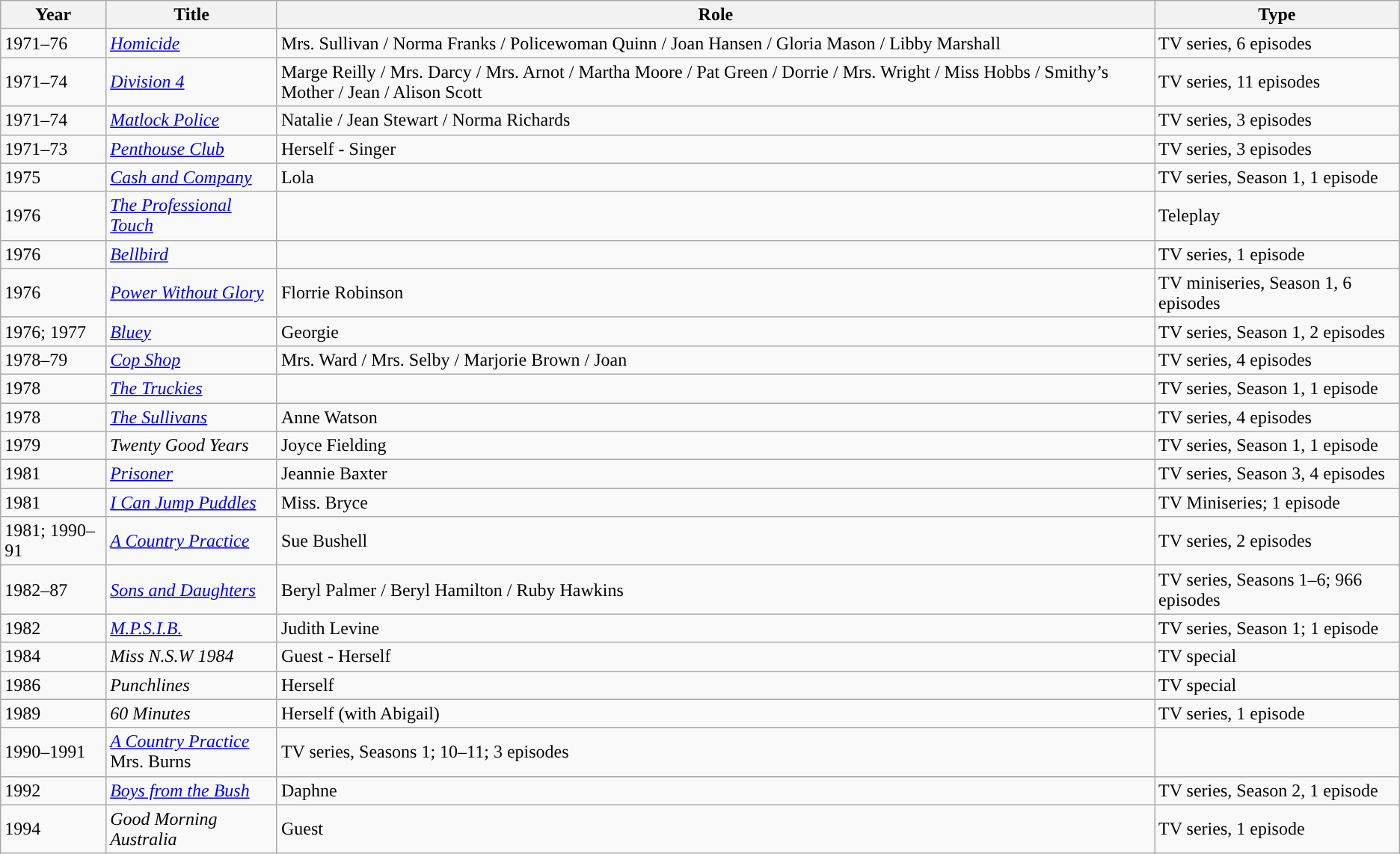<table class="wikitable">
<tr>
<th>Year</th>
<th>Title</th>
<th>Role</th>
<th>Type</th>
</tr>
<tr>
<td>1971–76</td>
<td><em><a href='#'>Homicide</a></em></td>
<td>Mrs. Sullivan / Norma Franks / Policewoman Quinn / Joan Hansen / Gloria Mason / Libby Marshall</td>
<td>TV series, 6 episodes</td>
</tr>
<tr>
<td>1971–74</td>
<td><em><a href='#'>Division 4</a></em></td>
<td>Marge Reilly / Mrs. Darcy / Mrs. Arnot / Martha Moore / Pat Green / Dorrie / Mrs. Wright / Miss Hobbs / Smithy’s Mother / Jean / Alison Scott</td>
<td>TV series, 11 episodes</td>
</tr>
<tr>
<td>1971–74</td>
<td><em><a href='#'>Matlock Police</a></em></td>
<td>Natalie / Jean Stewart / Norma Richards</td>
<td>TV series, 3 episodes</td>
</tr>
<tr>
<td>1971–73</td>
<td><em><a href='#'>Penthouse Club</a></em></td>
<td>Herself - Singer</td>
<td>TV series, 3 episodes</td>
</tr>
<tr>
<td>1975</td>
<td><em><a href='#'>Cash and Company</a></em></td>
<td>Lola</td>
<td>TV series, Season 1, 1 episode</td>
</tr>
<tr>
<td>1976</td>
<td><em><a href='#'>The Professional Touch</a></em></td>
<td></td>
<td>Teleplay</td>
</tr>
<tr>
<td>1976</td>
<td><em><a href='#'>Bellbird</a></em></td>
<td></td>
<td>TV series, 1 episode</td>
</tr>
<tr>
<td>1976</td>
<td><em><a href='#'>Power Without Glory</a></em></td>
<td>Florrie Robinson</td>
<td>TV miniseries, Season 1, 6 episodes</td>
</tr>
<tr>
<td>1976; 1977</td>
<td><em><a href='#'>Bluey</a></em></td>
<td>Georgie</td>
<td>TV series, Season 1, 2 episodes</td>
</tr>
<tr>
<td>1978–79</td>
<td><em><a href='#'>Cop Shop</a></em></td>
<td>Mrs. Ward / Mrs. Selby / Marjorie Brown / Joan</td>
<td>TV series, 4 episodes</td>
</tr>
<tr>
<td>1978</td>
<td><em><a href='#'>The Truckies</a></em></td>
<td></td>
<td>TV series, Season 1, 1 episode</td>
</tr>
<tr>
<td>1978</td>
<td><em><a href='#'>The Sullivans</a></em></td>
<td>Anne Watson</td>
<td>TV series, 4 episodes</td>
</tr>
<tr>
<td>1979</td>
<td><em>Twenty Good Years</em></td>
<td>Joyce Fielding</td>
<td>TV series, Season 1, 1 episode</td>
</tr>
<tr>
<td>1981</td>
<td><em><a href='#'>Prisoner</a></em></td>
<td>Jeannie Baxter</td>
<td>TV series, Season 3, 4 episodes</td>
</tr>
<tr>
<td>1981</td>
<td><em><a href='#'>I Can Jump Puddles</a></em></td>
<td>Miss. Bryce</td>
<td>TV Miniseries; 1 episode</td>
</tr>
<tr>
<td>1981; 1990–91</td>
<td><em><a href='#'>A Country Practice</a></em></td>
<td>Sue Bushell</td>
<td>TV series, 2 episodes</td>
</tr>
<tr>
<td>1982–87</td>
<td><em><a href='#'>Sons and Daughters</a></em></td>
<td>Beryl Palmer / Beryl Hamilton / Ruby Hawkins</td>
<td>TV series, Seasons 1–6; 966 episodes</td>
</tr>
<tr>
<td>1982</td>
<td><em><a href='#'>M.P.S.I.B.</a></em></td>
<td>Judith Levine</td>
<td>TV series, Season 1; 1 episode</td>
</tr>
<tr>
<td>1984</td>
<td><em>Miss N.S.W 1984</em></td>
<td>Guest - Herself</td>
<td>TV special</td>
</tr>
<tr>
<td>1986</td>
<td><em>Punchlines</em></td>
<td>Herself</td>
<td>TV special</td>
</tr>
<tr>
<td>1989</td>
<td><em>60 Minutes</em></td>
<td>Herself (with Abigail)</td>
<td>TV series, 1 episode</td>
</tr>
<tr>
<td>1990–1991</td>
<td><em><a href='#'>A Country Practice</a></em><br>Mrs. Burns</td>
<td>TV series, Seasons 1; 10–11; 3 episodes</td>
</tr>
<tr>
<td>1992</td>
<td><em><a href='#'>Boys from the Bush</a></em></td>
<td>Daphne</td>
<td>TV series, Season 2, 1 episode</td>
</tr>
<tr>
<td>1994</td>
<td><em>Good Morning Australia</em></td>
<td>Guest</td>
<td>TV series, 1 episode</td>
</tr>
</table>
